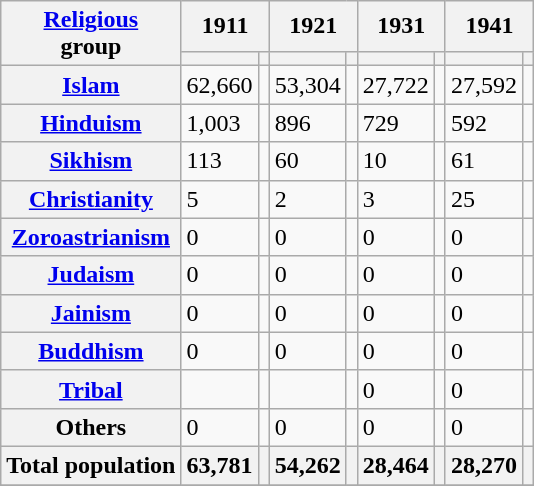<table class="wikitable sortable">
<tr>
<th rowspan="2"><a href='#'>Religious</a><br>group</th>
<th colspan="2">1911</th>
<th colspan="2">1921</th>
<th colspan="2">1931</th>
<th colspan="2">1941</th>
</tr>
<tr>
<th><a href='#'></a></th>
<th></th>
<th></th>
<th></th>
<th></th>
<th></th>
<th></th>
<th></th>
</tr>
<tr>
<th><a href='#'>Islam</a> </th>
<td>62,660</td>
<td></td>
<td>53,304</td>
<td></td>
<td>27,722</td>
<td></td>
<td>27,592</td>
<td></td>
</tr>
<tr>
<th><a href='#'>Hinduism</a> </th>
<td>1,003</td>
<td></td>
<td>896</td>
<td></td>
<td>729</td>
<td></td>
<td>592</td>
<td></td>
</tr>
<tr>
<th><a href='#'>Sikhism</a> </th>
<td>113</td>
<td></td>
<td>60</td>
<td></td>
<td>10</td>
<td></td>
<td>61</td>
<td></td>
</tr>
<tr>
<th><a href='#'>Christianity</a> </th>
<td>5</td>
<td></td>
<td>2</td>
<td></td>
<td>3</td>
<td></td>
<td>25</td>
<td></td>
</tr>
<tr>
<th><a href='#'>Zoroastrianism</a> </th>
<td>0</td>
<td></td>
<td>0</td>
<td></td>
<td>0</td>
<td></td>
<td>0</td>
<td></td>
</tr>
<tr>
<th><a href='#'>Judaism</a> </th>
<td>0</td>
<td></td>
<td>0</td>
<td></td>
<td>0</td>
<td></td>
<td>0</td>
<td></td>
</tr>
<tr>
<th><a href='#'>Jainism</a> </th>
<td>0</td>
<td></td>
<td>0</td>
<td></td>
<td>0</td>
<td></td>
<td>0</td>
<td></td>
</tr>
<tr>
<th><a href='#'>Buddhism</a> </th>
<td>0</td>
<td></td>
<td>0</td>
<td></td>
<td>0</td>
<td></td>
<td>0</td>
<td></td>
</tr>
<tr>
<th><a href='#'>Tribal</a></th>
<td></td>
<td></td>
<td></td>
<td></td>
<td>0</td>
<td></td>
<td>0</td>
<td></td>
</tr>
<tr>
<th>Others</th>
<td>0</td>
<td></td>
<td>0</td>
<td></td>
<td>0</td>
<td></td>
<td>0</td>
<td></td>
</tr>
<tr>
<th>Total population</th>
<th>63,781</th>
<th></th>
<th>54,262</th>
<th></th>
<th>28,464</th>
<th></th>
<th>28,270</th>
<th></th>
</tr>
<tr class="sortbottom">
</tr>
</table>
